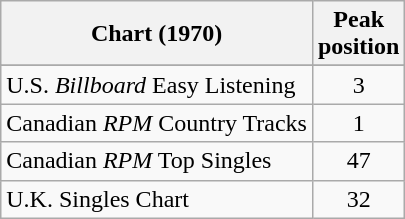<table class="wikitable sortable">
<tr>
<th align="left">Chart (1970)</th>
<th align="center">Peak<br>position</th>
</tr>
<tr>
</tr>
<tr>
</tr>
<tr>
<td align="left">U.S. <em>Billboard</em> Easy Listening</td>
<td align="center">3</td>
</tr>
<tr>
<td align="left">Canadian <em>RPM</em> Country Tracks</td>
<td align="center">1</td>
</tr>
<tr>
<td align="left">Canadian <em>RPM</em> Top Singles</td>
<td align="center">47</td>
</tr>
<tr>
<td align="left">U.K. Singles Chart</td>
<td align="center">32</td>
</tr>
</table>
